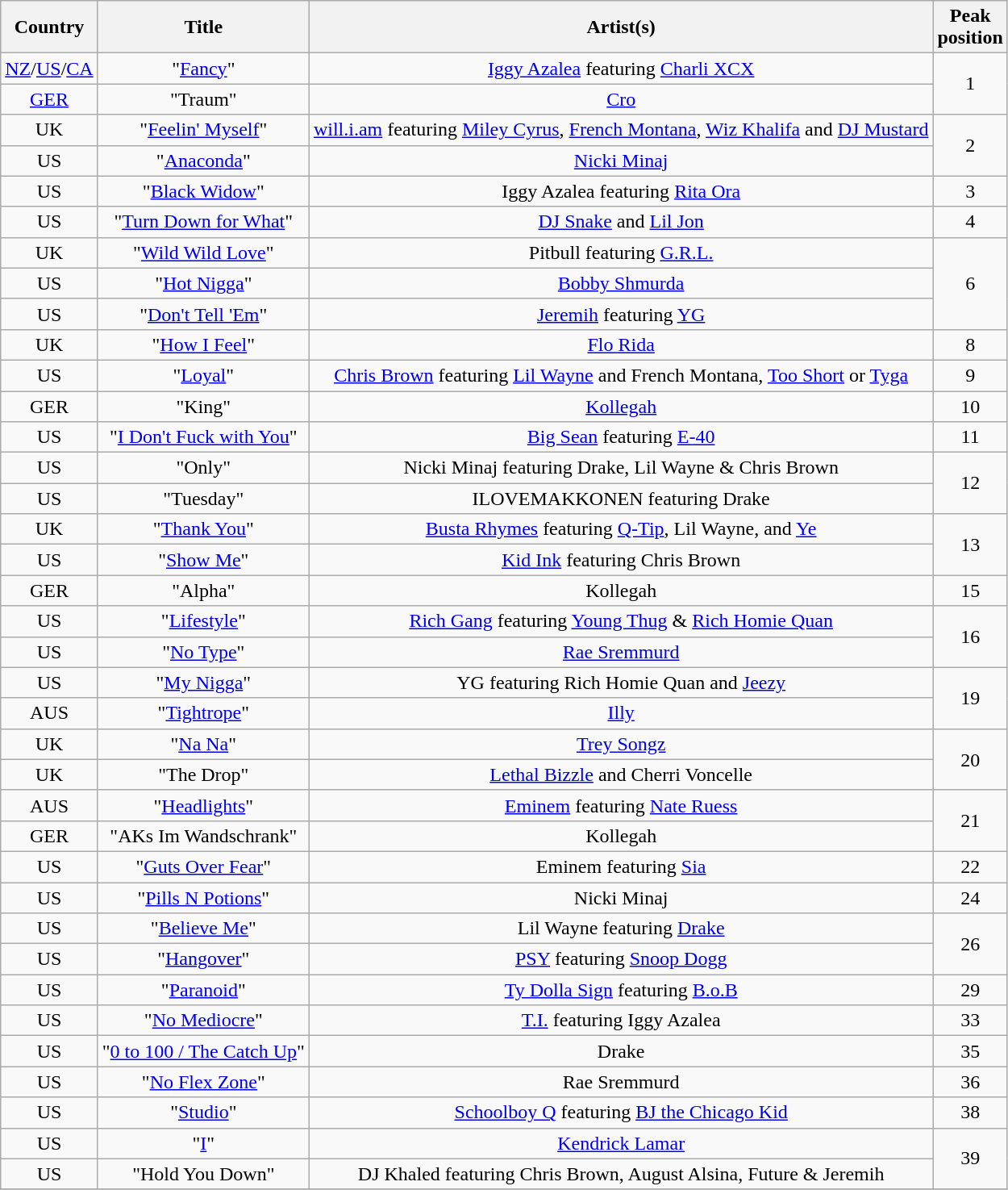<table class="wikitable plainrowheaders" style="text-align:center;">
<tr>
<th scope="col">Country</th>
<th scope="col">Title</th>
<th scope="col">Artist(s)</th>
<th scope="col">Peak<br>position</th>
</tr>
<tr>
<td><a href='#'>NZ</a>/<a href='#'>US</a>/<a href='#'>CA</a></td>
<td>"<a href='#'>Fancy</a>"</td>
<td><a href='#'>Iggy Azalea</a> featuring <a href='#'>Charli XCX</a></td>
<td rowspan="2">1</td>
</tr>
<tr>
<td><a href='#'>GER</a></td>
<td>"Traum"</td>
<td><a href='#'>Cro</a></td>
</tr>
<tr>
<td>UK</td>
<td>"<a href='#'>Feelin' Myself</a>"</td>
<td><a href='#'>will.i.am</a> featuring <a href='#'>Miley Cyrus</a>, <a href='#'>French Montana</a>, <a href='#'>Wiz Khalifa</a> and <a href='#'>DJ Mustard</a></td>
<td rowspan="2">2</td>
</tr>
<tr>
<td>US</td>
<td>"<a href='#'>Anaconda</a>"</td>
<td><a href='#'>Nicki Minaj</a></td>
</tr>
<tr>
<td>US</td>
<td>"<a href='#'>Black Widow</a>"</td>
<td>Iggy Azalea featuring <a href='#'>Rita Ora</a></td>
<td>3</td>
</tr>
<tr>
<td>US</td>
<td>"<a href='#'>Turn Down for What</a>"</td>
<td><a href='#'>DJ Snake</a> and <a href='#'>Lil Jon</a></td>
<td>4</td>
</tr>
<tr>
<td>UK</td>
<td>"<a href='#'>Wild Wild Love</a>"</td>
<td>Pitbull featuring <a href='#'>G.R.L.</a></td>
<td rowspan="3">6</td>
</tr>
<tr>
<td>US</td>
<td>"<a href='#'>Hot Nigga</a>"</td>
<td><a href='#'>Bobby Shmurda</a></td>
</tr>
<tr>
<td>US</td>
<td>"<a href='#'>Don't Tell 'Em</a>"</td>
<td><a href='#'>Jeremih</a> featuring <a href='#'>YG</a></td>
</tr>
<tr>
<td>UK</td>
<td>"<a href='#'>How I Feel</a>"</td>
<td><a href='#'>Flo Rida</a></td>
<td>8</td>
</tr>
<tr>
<td>US</td>
<td>"<a href='#'>Loyal</a>"</td>
<td><a href='#'>Chris Brown</a> featuring <a href='#'>Lil Wayne</a> and French Montana, <a href='#'>Too Short</a> or <a href='#'>Tyga</a></td>
<td rowspan="1">9</td>
</tr>
<tr>
<td>GER</td>
<td>"King"</td>
<td><a href='#'>Kollegah</a></td>
<td>10</td>
</tr>
<tr>
<td>US</td>
<td>"<a href='#'>I Don't Fuck with You</a>"</td>
<td><a href='#'>Big Sean</a> featuring <a href='#'>E-40</a></td>
<td>11</td>
</tr>
<tr>
<td>US</td>
<td>"Only"</td>
<td>Nicki Minaj featuring Drake, Lil Wayne & Chris Brown</td>
<td rowspan="2">12</td>
</tr>
<tr>
<td>US</td>
<td>"Tuesday"</td>
<td>ILOVEMAKKONEN featuring Drake</td>
</tr>
<tr>
<td>UK</td>
<td>"<a href='#'>Thank You</a>"</td>
<td><a href='#'>Busta Rhymes</a> featuring <a href='#'>Q-Tip</a>, Lil Wayne, and <a href='#'>Ye</a></td>
<td rowspan="2">13</td>
</tr>
<tr>
<td>US</td>
<td>"<a href='#'>Show Me</a>"</td>
<td><a href='#'>Kid Ink</a> featuring Chris Brown</td>
</tr>
<tr>
<td>GER</td>
<td>"Alpha"</td>
<td>Kollegah</td>
<td>15</td>
</tr>
<tr>
<td>US</td>
<td>"<a href='#'>Lifestyle</a>"</td>
<td><a href='#'>Rich Gang</a> featuring <a href='#'>Young Thug</a> & <a href='#'>Rich Homie Quan</a></td>
<td rowspan="2">16</td>
</tr>
<tr>
<td>US</td>
<td>"<a href='#'>No Type</a>"</td>
<td><a href='#'>Rae Sremmurd</a></td>
</tr>
<tr>
<td>US</td>
<td>"<a href='#'>My Nigga</a>"</td>
<td>YG featuring Rich Homie Quan and <a href='#'>Jeezy</a></td>
<td rowspan="2">19</td>
</tr>
<tr>
<td>AUS</td>
<td>"<a href='#'>Tightrope</a>"</td>
<td><a href='#'>Illy</a></td>
</tr>
<tr>
<td>UK</td>
<td>"<a href='#'>Na Na</a>"</td>
<td><a href='#'>Trey Songz</a></td>
<td rowspan="2">20</td>
</tr>
<tr>
<td>UK</td>
<td>"The Drop"</td>
<td><a href='#'>Lethal Bizzle</a> and Cherri Voncelle</td>
</tr>
<tr>
<td>AUS</td>
<td>"<a href='#'>Headlights</a>"</td>
<td><a href='#'>Eminem</a> featuring <a href='#'>Nate Ruess</a></td>
<td rowspan="2">21</td>
</tr>
<tr>
<td>GER</td>
<td>"AKs Im Wandschrank"</td>
<td>Kollegah</td>
</tr>
<tr>
<td>US</td>
<td>"<a href='#'>Guts Over Fear</a>"</td>
<td>Eminem featuring <a href='#'>Sia</a></td>
<td>22</td>
</tr>
<tr>
<td>US</td>
<td>"<a href='#'>Pills N Potions</a>"</td>
<td>Nicki Minaj</td>
<td>24</td>
</tr>
<tr>
<td>US</td>
<td>"<a href='#'>Believe Me</a>"</td>
<td>Lil Wayne featuring <a href='#'>Drake</a></td>
<td rowspan="2">26</td>
</tr>
<tr>
<td>US</td>
<td>"<a href='#'>Hangover</a>"</td>
<td><a href='#'>PSY</a> featuring <a href='#'>Snoop Dogg</a></td>
</tr>
<tr>
<td>US</td>
<td>"<a href='#'>Paranoid</a>"</td>
<td><a href='#'>Ty Dolla Sign</a> featuring <a href='#'>B.o.B</a></td>
<td>29</td>
</tr>
<tr>
<td>US</td>
<td>"<a href='#'>No Mediocre</a>"</td>
<td><a href='#'>T.I.</a> featuring Iggy Azalea</td>
<td>33</td>
</tr>
<tr>
<td>US</td>
<td>"<a href='#'>0 to 100 / The Catch Up</a>"</td>
<td>Drake</td>
<td>35</td>
</tr>
<tr>
<td>US</td>
<td>"<a href='#'>No Flex Zone</a>"</td>
<td>Rae Sremmurd</td>
<td>36</td>
</tr>
<tr>
<td>US</td>
<td>"<a href='#'>Studio</a>"</td>
<td><a href='#'>Schoolboy Q</a> featuring <a href='#'>BJ the Chicago Kid</a></td>
<td>38</td>
</tr>
<tr>
<td>US</td>
<td>"<a href='#'>I</a>"</td>
<td><a href='#'>Kendrick Lamar</a></td>
<td rowspan="2">39</td>
</tr>
<tr>
<td>US</td>
<td>"Hold You Down"</td>
<td>DJ Khaled featuring Chris Brown, August Alsina, Future & Jeremih</td>
</tr>
<tr>
</tr>
</table>
